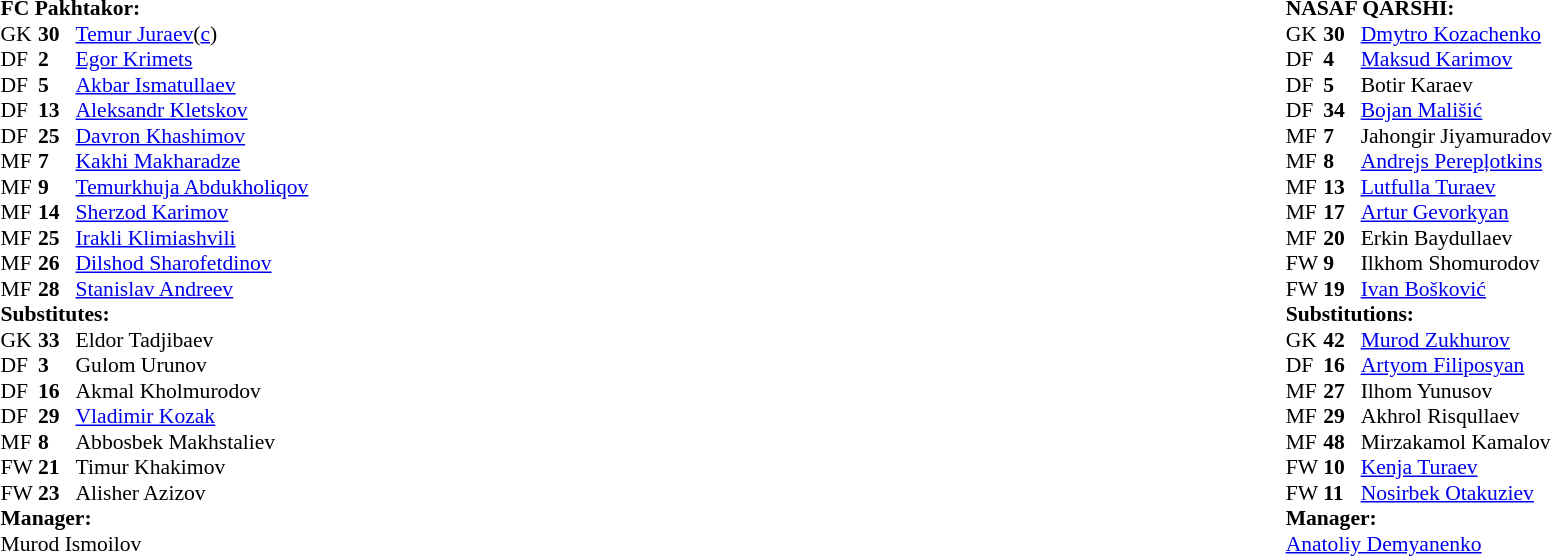<table width="100%">
<tr>
<td valign="top" width="50%"><br><table style="font-size: 90%" cellspacing="0" cellpadding="0">
<tr>
<td colspan="4"><strong>FC Pakhtakor:</strong></td>
</tr>
<tr>
<th width=25></th>
<th width=25></th>
</tr>
<tr>
<td>GK</td>
<td><strong>30</strong></td>
<td> <a href='#'>Temur Juraev</a>(<a href='#'>c</a>)</td>
</tr>
<tr>
<td>DF</td>
<td><strong>2</strong></td>
<td> <a href='#'>Egor Krimets</a></td>
</tr>
<tr>
<td>DF</td>
<td><strong>5</strong></td>
<td> <a href='#'>Akbar Ismatullaev</a></td>
</tr>
<tr>
<td>DF</td>
<td><strong>13</strong></td>
<td> <a href='#'>Aleksandr Kletskov</a></td>
<td></td>
</tr>
<tr>
<td>DF</td>
<td><strong>25</strong></td>
<td> <a href='#'>Davron Khashimov</a></td>
<td></td>
</tr>
<tr>
<td>MF</td>
<td><strong>7</strong></td>
<td> <a href='#'>Kakhi Makharadze</a></td>
</tr>
<tr>
<td>MF</td>
<td><strong>9</strong></td>
<td> <a href='#'>Temurkhuja Abdukholiqov</a></td>
<td></td>
<td></td>
</tr>
<tr>
<td>MF</td>
<td><strong>14</strong></td>
<td> <a href='#'>Sherzod Karimov</a></td>
<td></td>
<td></td>
</tr>
<tr>
<td>MF</td>
<td><strong>25</strong></td>
<td> <a href='#'>Irakli Klimiashvili</a></td>
<td></td>
<td></td>
</tr>
<tr>
<td>MF</td>
<td><strong>26</strong></td>
<td> <a href='#'>Dilshod Sharofetdinov</a></td>
</tr>
<tr>
<td>MF</td>
<td><strong>28</strong></td>
<td> <a href='#'>Stanislav Andreev</a></td>
</tr>
<tr>
<td colspan=3><strong>Substitutes:</strong></td>
</tr>
<tr>
<td>GK</td>
<td><strong>33</strong></td>
<td> Eldor Tadjibaev</td>
</tr>
<tr>
<td>DF</td>
<td><strong>3</strong></td>
<td> Gulom Urunov</td>
</tr>
<tr>
<td>DF</td>
<td><strong>16</strong></td>
<td> Akmal Kholmurodov</td>
</tr>
<tr>
<td>DF</td>
<td><strong>29</strong></td>
<td> <a href='#'>Vladimir Kozak</a></td>
<td></td>
<td></td>
</tr>
<tr>
<td>MF</td>
<td><strong>8</strong></td>
<td> Abbosbek Makhstaliev</td>
<td></td>
<td></td>
</tr>
<tr>
<td>FW</td>
<td><strong>21</strong></td>
<td> Timur Khakimov</td>
<td></td>
<td></td>
</tr>
<tr>
<td>FW</td>
<td><strong>23</strong></td>
<td> Alisher Azizov</td>
</tr>
<tr>
<td colspan=3><strong>Manager:</strong></td>
</tr>
<tr>
<td colspan=4> Murod Ismoilov</td>
</tr>
</table>
</td>
<td valign="top"></td>
<td valign="top" width="50%"><br><table style="font-size: 90%" cellspacing="0" cellpadding="0" align=center>
<tr>
<td colspan=4><strong>NASAF QARSHI:</strong></td>
</tr>
<tr>
<th width=25></th>
<th width=25></th>
</tr>
<tr>
<td>GK</td>
<td><strong>30</strong></td>
<td> <a href='#'>Dmytro Kozachenko</a></td>
<td></td>
</tr>
<tr>
<td>DF</td>
<td><strong>4</strong></td>
<td> <a href='#'>Maksud Karimov</a></td>
</tr>
<tr>
<td>DF</td>
<td><strong>5</strong></td>
<td> Botir Karaev</td>
<td></td>
<td></td>
</tr>
<tr>
<td>DF</td>
<td><strong>34</strong></td>
<td> <a href='#'>Bojan Mališić</a></td>
<td></td>
</tr>
<tr>
<td>MF</td>
<td><strong>7</strong></td>
<td> Jahongir Jiyamuradov</td>
<td></td>
</tr>
<tr>
<td>MF</td>
<td><strong>8</strong></td>
<td> <a href='#'>Andrejs Perepļotkins</a></td>
</tr>
<tr>
<td>MF</td>
<td><strong>13</strong></td>
<td> <a href='#'>Lutfulla Turaev</a></td>
</tr>
<tr>
<td>MF</td>
<td><strong>17</strong></td>
<td> <a href='#'>Artur Gevorkyan</a></td>
<td></td>
<td></td>
</tr>
<tr>
<td>MF</td>
<td><strong>20</strong></td>
<td> Erkin Baydullaev</td>
</tr>
<tr>
<td>FW</td>
<td><strong>9</strong></td>
<td> Ilkhom Shomurodov</td>
<td></td>
<td></td>
</tr>
<tr>
<td>FW</td>
<td><strong>19</strong></td>
<td> <a href='#'>Ivan Bošković</a></td>
<td></td>
</tr>
<tr>
<td colspan=3><strong>Substitutions:</strong></td>
</tr>
<tr>
<td>GK</td>
<td><strong>42</strong></td>
<td> <a href='#'>Murod Zukhurov</a></td>
</tr>
<tr>
<td>DF</td>
<td><strong>16</strong></td>
<td> <a href='#'>Artyom Filiposyan</a></td>
<td></td>
<td></td>
</tr>
<tr>
<td>MF</td>
<td><strong>27</strong></td>
<td> Ilhom Yunusov</td>
</tr>
<tr>
<td>MF</td>
<td><strong>29</strong></td>
<td> Akhrol Risqullaev</td>
</tr>
<tr>
<td>MF</td>
<td><strong>48</strong></td>
<td> Mirzakamol Kamalov</td>
</tr>
<tr>
<td>FW</td>
<td><strong>10</strong></td>
<td> <a href='#'>Kenja Turaev</a></td>
<td></td>
<td></td>
</tr>
<tr>
<td>FW</td>
<td><strong>11</strong></td>
<td> <a href='#'>Nosirbek Otakuziev</a></td>
<td></td>
<td></td>
</tr>
<tr>
<td colspan=3><strong>Manager:</strong></td>
</tr>
<tr>
<td colspan=3> <a href='#'>Anatoliy Demyanenko</a></td>
</tr>
</table>
</td>
</tr>
</table>
